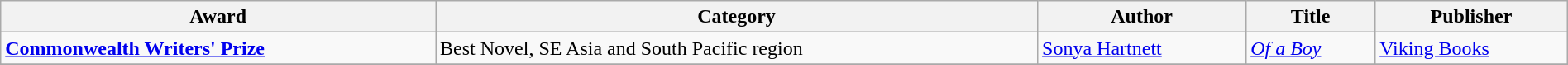<table class="wikitable" width=100%>
<tr>
<th>Award</th>
<th>Category</th>
<th>Author</th>
<th>Title</th>
<th>Publisher</th>
</tr>
<tr>
<td><strong><a href='#'>Commonwealth Writers' Prize</a></strong></td>
<td>Best Novel, SE Asia and South Pacific region</td>
<td><a href='#'>Sonya Hartnett</a></td>
<td><em><a href='#'>Of a Boy</a></em></td>
<td><a href='#'>Viking Books</a></td>
</tr>
<tr>
</tr>
</table>
